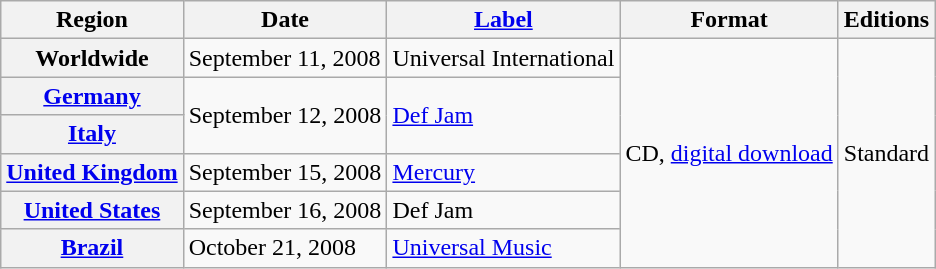<table class="wikitable plainrowheaders">
<tr>
<th scope="col">Region</th>
<th>Date</th>
<th><a href='#'>Label</a></th>
<th>Format</th>
<th>Editions</th>
</tr>
<tr>
<th scope="row">Worldwide</th>
<td>September 11, 2008</td>
<td>Universal International</td>
<td rowspan="6">CD, <a href='#'>digital download</a></td>
<td rowspan="6">Standard</td>
</tr>
<tr>
<th scope="row"><a href='#'>Germany</a></th>
<td rowspan="2">September 12, 2008</td>
<td rowspan="2"><a href='#'>Def Jam</a></td>
</tr>
<tr>
<th scope="row"><a href='#'>Italy</a></th>
</tr>
<tr>
<th scope="row"><a href='#'>United Kingdom</a></th>
<td>September 15, 2008</td>
<td><a href='#'>Mercury</a></td>
</tr>
<tr>
<th scope="row"><a href='#'>United States</a></th>
<td>September 16, 2008</td>
<td>Def Jam</td>
</tr>
<tr>
<th scope="row"><a href='#'>Brazil</a></th>
<td>October 21, 2008</td>
<td><a href='#'>Universal Music</a></td>
</tr>
</table>
